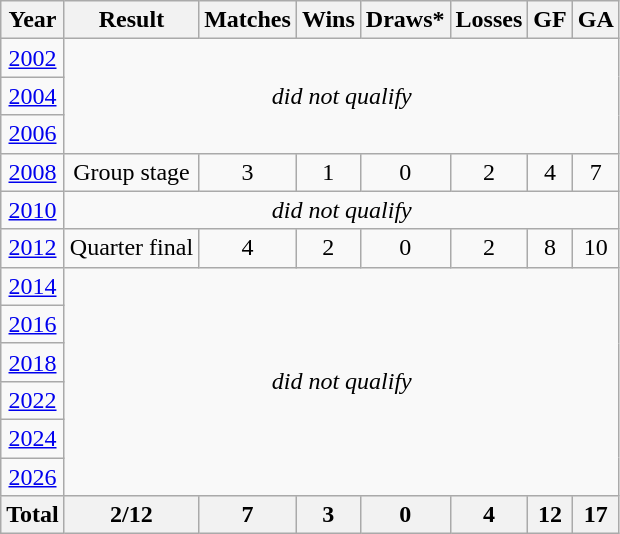<table class="wikitable" style="text-align: center;">
<tr>
<th>Year</th>
<th>Result</th>
<th>Matches</th>
<th>Wins</th>
<th>Draws*</th>
<th>Losses</th>
<th>GF</th>
<th>GA</th>
</tr>
<tr>
<td> <a href='#'>2002</a></td>
<td rowspan=3 colspan=7><em>did not qualify</em></td>
</tr>
<tr>
<td> <a href='#'>2004</a></td>
</tr>
<tr>
<td> <a href='#'>2006</a></td>
</tr>
<tr>
<td> <a href='#'>2008</a></td>
<td>Group stage</td>
<td>3</td>
<td>1</td>
<td>0</td>
<td>2</td>
<td>4</td>
<td>7</td>
</tr>
<tr>
<td> <a href='#'>2010</a></td>
<td colspan=7><em>did not qualify</em></td>
</tr>
<tr>
<td> <a href='#'>2012</a></td>
<td>Quarter final</td>
<td>4</td>
<td>2</td>
<td>0</td>
<td>2</td>
<td>8</td>
<td>10</td>
</tr>
<tr>
<td> <a href='#'>2014</a></td>
<td rowspan=6 colspan=7><em>did not qualify</em></td>
</tr>
<tr>
<td> <a href='#'>2016</a></td>
</tr>
<tr>
<td> <a href='#'>2018</a></td>
</tr>
<tr>
<td> <a href='#'>2022</a></td>
</tr>
<tr>
<td> <a href='#'>2024</a></td>
</tr>
<tr>
<td> <a href='#'>2026</a></td>
</tr>
<tr>
<th>Total</th>
<th>2/12</th>
<th>7</th>
<th>3</th>
<th>0</th>
<th>4</th>
<th>12</th>
<th>17</th>
</tr>
</table>
